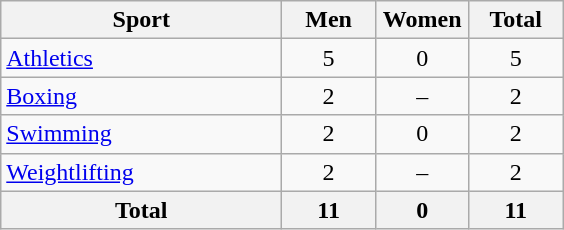<table class="wikitable sortable" style="text-align:center;">
<tr>
<th width=180>Sport</th>
<th width=55>Men</th>
<th width=55>Women</th>
<th width=55>Total</th>
</tr>
<tr>
<td align=left><a href='#'>Athletics</a></td>
<td>5</td>
<td>0</td>
<td>5</td>
</tr>
<tr>
<td align=left><a href='#'>Boxing</a></td>
<td>2</td>
<td>–</td>
<td>2</td>
</tr>
<tr>
<td align=left><a href='#'>Swimming</a></td>
<td>2</td>
<td>0</td>
<td>2</td>
</tr>
<tr>
<td align=left><a href='#'>Weightlifting</a></td>
<td>2</td>
<td>–</td>
<td>2</td>
</tr>
<tr>
<th>Total</th>
<th>11</th>
<th>0</th>
<th>11</th>
</tr>
</table>
